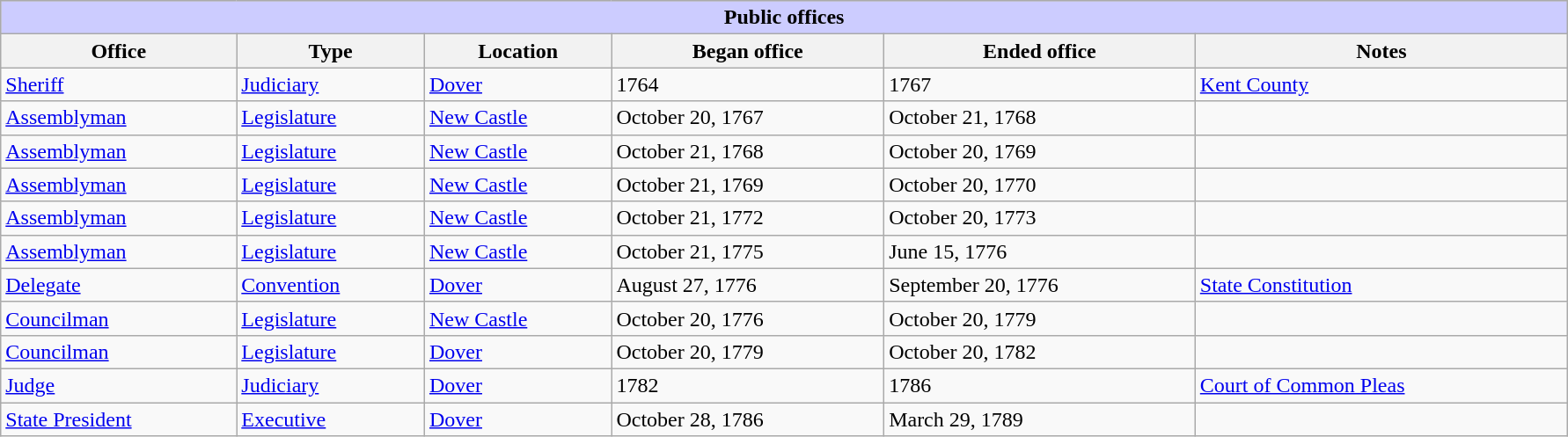<table class=wikitable style="width: 94%" style="text-align: center;" align="center">
<tr bgcolor=#cccccc>
<th colspan=8 style="background: #ccccff;">Public offices</th>
</tr>
<tr>
<th>Office</th>
<th>Type</th>
<th>Location</th>
<th>Began office</th>
<th>Ended office</th>
<th>Notes</th>
</tr>
<tr>
<td><a href='#'>Sheriff</a></td>
<td><a href='#'>Judiciary</a></td>
<td><a href='#'>Dover</a></td>
<td>1764</td>
<td>1767</td>
<td><a href='#'>Kent County</a></td>
</tr>
<tr>
<td><a href='#'>Assemblyman</a></td>
<td><a href='#'>Legislature</a></td>
<td><a href='#'>New Castle</a></td>
<td>October 20, 1767</td>
<td>October 21, 1768</td>
<td></td>
</tr>
<tr>
<td><a href='#'>Assemblyman</a></td>
<td><a href='#'>Legislature</a></td>
<td><a href='#'>New Castle</a></td>
<td>October 21, 1768</td>
<td>October 20, 1769</td>
<td></td>
</tr>
<tr>
<td><a href='#'>Assemblyman</a></td>
<td><a href='#'>Legislature</a></td>
<td><a href='#'>New Castle</a></td>
<td>October 21, 1769</td>
<td>October 20, 1770</td>
<td></td>
</tr>
<tr>
<td><a href='#'>Assemblyman</a></td>
<td><a href='#'>Legislature</a></td>
<td><a href='#'>New Castle</a></td>
<td>October 21, 1772</td>
<td>October 20, 1773</td>
<td></td>
</tr>
<tr>
<td><a href='#'>Assemblyman</a></td>
<td><a href='#'>Legislature</a></td>
<td><a href='#'>New Castle</a></td>
<td>October 21, 1775</td>
<td>June 15, 1776</td>
<td></td>
</tr>
<tr>
<td><a href='#'>Delegate</a></td>
<td><a href='#'>Convention</a></td>
<td><a href='#'>Dover</a></td>
<td>August 27, 1776</td>
<td>September 20, 1776</td>
<td><a href='#'>State Constitution</a></td>
</tr>
<tr>
<td><a href='#'>Councilman</a></td>
<td><a href='#'>Legislature</a></td>
<td><a href='#'>New Castle</a></td>
<td>October 20, 1776</td>
<td>October 20, 1779</td>
<td></td>
</tr>
<tr>
<td><a href='#'>Councilman</a></td>
<td><a href='#'>Legislature</a></td>
<td><a href='#'>Dover</a></td>
<td>October 20, 1779</td>
<td>October 20, 1782</td>
<td></td>
</tr>
<tr>
<td><a href='#'>Judge</a></td>
<td><a href='#'>Judiciary</a></td>
<td><a href='#'>Dover</a></td>
<td>1782</td>
<td>1786</td>
<td><a href='#'>Court of Common Pleas</a></td>
</tr>
<tr>
<td><a href='#'>State President</a></td>
<td><a href='#'>Executive</a></td>
<td><a href='#'>Dover</a></td>
<td>October 28, 1786</td>
<td>March 29, 1789</td>
<td></td>
</tr>
</table>
